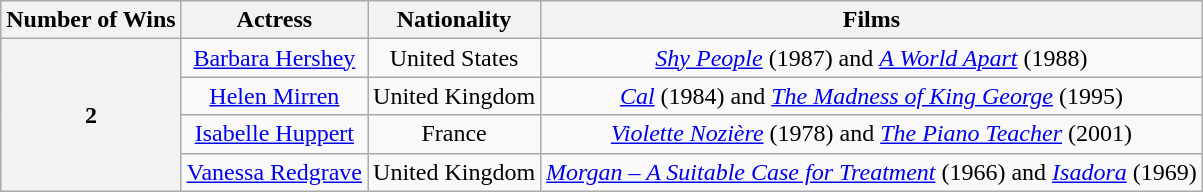<table class="wikitable" style="text-align:center;">
<tr>
<th scope="col">Number of Wins</th>
<th scope="col">Actress</th>
<th scope="col">Nationality</th>
<th scope="col">Films</th>
</tr>
<tr>
<th rowspan="4">2</th>
<td><a href='#'>Barbara Hershey</a></td>
<td>United States</td>
<td><em><a href='#'>Shy People</a></em> (1987) and <em><a href='#'>A World Apart</a></em> (1988)</td>
</tr>
<tr>
<td><a href='#'>Helen Mirren</a></td>
<td>United Kingdom</td>
<td><em><a href='#'>Cal</a></em> (1984) and <em><a href='#'>The Madness of King George</a></em> (1995)</td>
</tr>
<tr>
<td><a href='#'>Isabelle Huppert</a></td>
<td>France</td>
<td><em><a href='#'>Violette Nozière</a></em> (1978) and  <em><a href='#'>The Piano Teacher</a></em> (2001)</td>
</tr>
<tr>
<td><a href='#'>Vanessa Redgrave</a></td>
<td>United Kingdom</td>
<td><em><a href='#'>Morgan – A Suitable Case for Treatment</a></em> (1966) and <em><a href='#'>Isadora</a></em> (1969)</td>
</tr>
</table>
